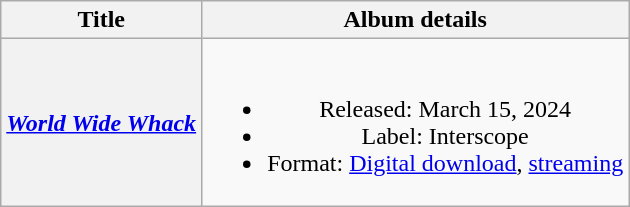<table class="wikitable plainrowheaders" style="text-align:center;">
<tr>
<th scope="col">Title</th>
<th scope="col">Album details</th>
</tr>
<tr>
<th scope="row"><em><a href='#'>World Wide Whack</a></em></th>
<td><br><ul><li>Released: March 15, 2024</li><li>Label: Interscope</li><li>Format: <a href='#'>Digital download</a>, <a href='#'>streaming</a></li></ul></td>
</tr>
</table>
